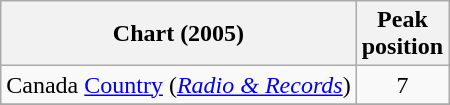<table class="wikitable sortable">
<tr>
<th align="left">Chart (2005)</th>
<th align="center">Peak<br>position</th>
</tr>
<tr>
<td align="left">Canada <a href='#'>Country</a> (<em><a href='#'>Radio & Records</a></em>)</td>
<td align="center">7</td>
</tr>
<tr>
</tr>
<tr>
</tr>
</table>
